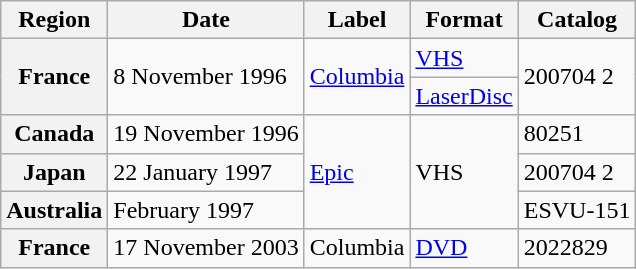<table class="wikitable plainrowheaders">
<tr>
<th>Region</th>
<th>Date</th>
<th>Label</th>
<th>Format</th>
<th>Catalog</th>
</tr>
<tr>
<th scope="row" rowspan="2">France</th>
<td rowspan="2">8 November 1996</td>
<td rowspan="2"><a href='#'>Columbia</a></td>
<td><a href='#'>VHS</a></td>
<td rowspan="2">200704 2</td>
</tr>
<tr>
<td><a href='#'>LaserDisc</a></td>
</tr>
<tr>
<th scope="row">Canada</th>
<td>19 November 1996</td>
<td rowspan="3"><a href='#'>Epic</a></td>
<td rowspan="3">VHS</td>
<td>80251</td>
</tr>
<tr>
<th scope="row">Japan</th>
<td>22 January 1997</td>
<td>200704 2</td>
</tr>
<tr>
<th scope="row">Australia</th>
<td>February 1997</td>
<td>ESVU-151</td>
</tr>
<tr>
<th scope="row">France</th>
<td>17 November 2003</td>
<td>Columbia</td>
<td><a href='#'>DVD</a></td>
<td>2022829</td>
</tr>
</table>
